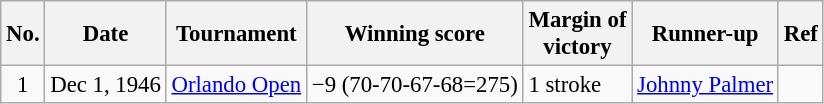<table class="wikitable" style="font-size:95%;">
<tr>
<th>No.</th>
<th>Date</th>
<th>Tournament</th>
<th>Winning score</th>
<th>Margin of<br>victory</th>
<th>Runner-up</th>
<th>Ref</th>
</tr>
<tr>
<td align=center>1</td>
<td>Dec 1, 1946</td>
<td><a href='#'>Orlando Open</a></td>
<td>−9 (70-70-67-68=275)</td>
<td>1 stroke</td>
<td> <a href='#'>Johnny Palmer</a></td>
<td></td>
</tr>
</table>
